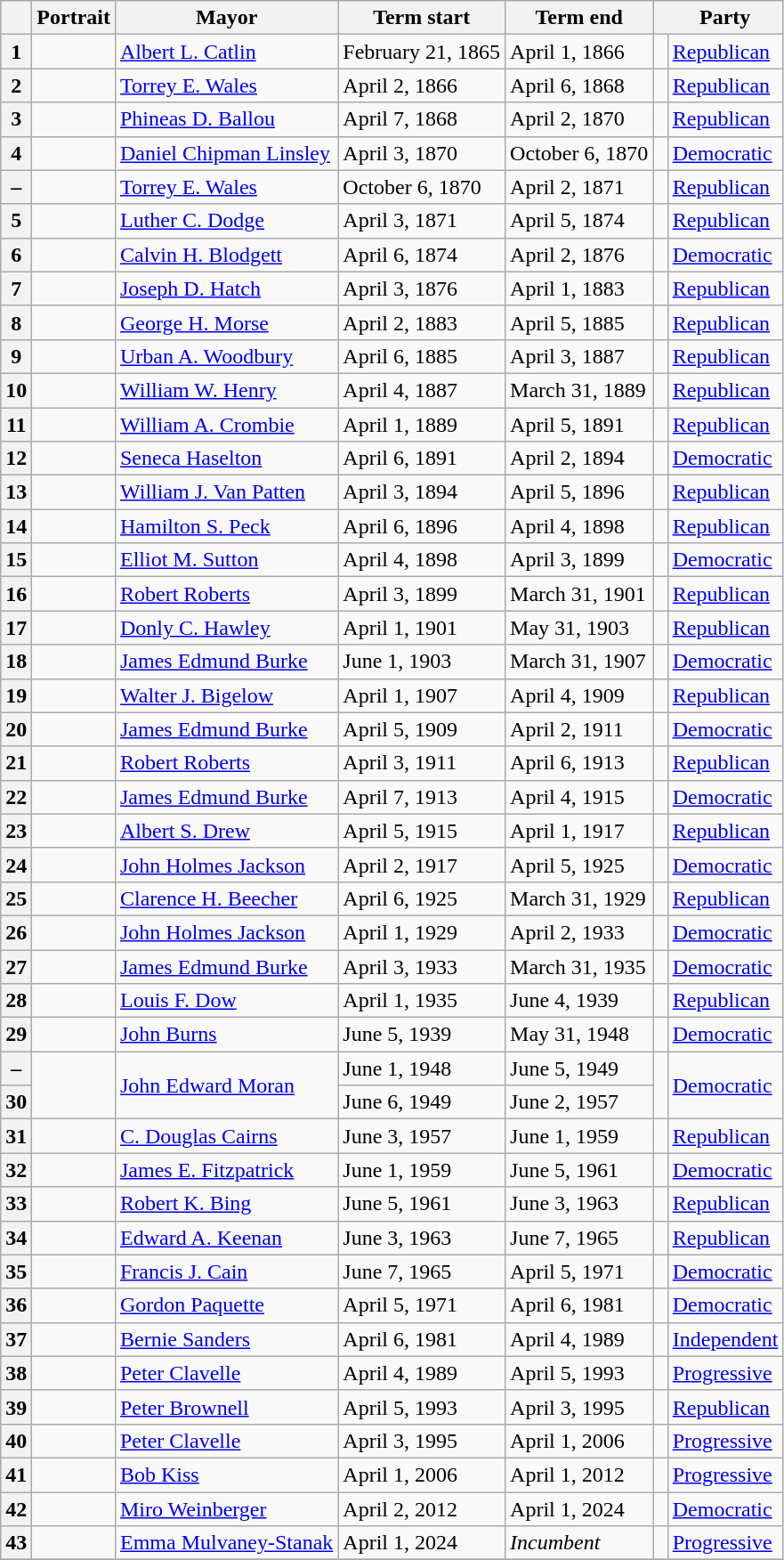<table class="wikitable">
<tr>
<th align=center></th>
<th>Portrait</th>
<th>Mayor</th>
<th>Term start</th>
<th>Term end</th>
<th class=unsortable> </th>
<th style="border-left-style:hidden;padding:0.1em 0em">Party</th>
</tr>
<tr>
<th>1</th>
<td></td>
<td><a href='#'>Albert L. Catlin</a></td>
<td>February 21, 1865</td>
<td>April 1, 1866</td>
<td bgcolor=></td>
<td><a href='#'>Republican</a></td>
</tr>
<tr>
<th>2</th>
<td></td>
<td><a href='#'>Torrey E. Wales</a></td>
<td>April 2, 1866</td>
<td>April 6, 1868</td>
<td bgcolor=></td>
<td><a href='#'>Republican</a></td>
</tr>
<tr>
<th>3</th>
<td></td>
<td><a href='#'>Phineas D. Ballou</a></td>
<td>April 7, 1868</td>
<td>April 2, 1870</td>
<td bgcolor=></td>
<td><a href='#'>Republican</a></td>
</tr>
<tr>
<th>4</th>
<td></td>
<td><a href='#'>Daniel Chipman Linsley</a></td>
<td>April 3, 1870</td>
<td>October 6, 1870</td>
<td bgcolor=></td>
<td><a href='#'>Democratic</a></td>
</tr>
<tr>
<th>–</th>
<td></td>
<td><a href='#'>Torrey E. Wales</a></td>
<td>October 6, 1870</td>
<td>April 2, 1871</td>
<td bgcolor=></td>
<td><a href='#'>Republican</a></td>
</tr>
<tr>
<th>5</th>
<td></td>
<td><a href='#'>Luther C. Dodge</a></td>
<td>April 3, 1871</td>
<td>April 5, 1874</td>
<td bgcolor=></td>
<td><a href='#'>Republican</a></td>
</tr>
<tr>
<th>6</th>
<td></td>
<td><a href='#'>Calvin H. Blodgett</a></td>
<td>April 6, 1874</td>
<td>April 2, 1876</td>
<td bgcolor=></td>
<td><a href='#'>Democratic</a></td>
</tr>
<tr>
<th>7</th>
<td></td>
<td><a href='#'>Joseph D. Hatch</a></td>
<td>April 3, 1876</td>
<td>April 1, 1883</td>
<td bgcolor=></td>
<td><a href='#'>Republican</a></td>
</tr>
<tr>
<th>8</th>
<td></td>
<td><a href='#'>George H. Morse</a></td>
<td>April 2, 1883</td>
<td>April 5, 1885</td>
<td bgcolor=></td>
<td><a href='#'>Republican</a></td>
</tr>
<tr>
<th>9</th>
<td></td>
<td><a href='#'>Urban A. Woodbury</a></td>
<td>April 6, 1885</td>
<td>April 3, 1887</td>
<td bgcolor=></td>
<td><a href='#'>Republican</a></td>
</tr>
<tr>
<th>10</th>
<td></td>
<td><a href='#'>William W. Henry</a></td>
<td>April 4, 1887</td>
<td>March 31, 1889</td>
<td bgcolor=></td>
<td><a href='#'>Republican</a></td>
</tr>
<tr>
<th>11</th>
<td></td>
<td><a href='#'>William A. Crombie</a></td>
<td>April 1, 1889</td>
<td>April 5, 1891</td>
<td bgcolor=></td>
<td><a href='#'>Republican</a></td>
</tr>
<tr>
<th>12</th>
<td></td>
<td><a href='#'>Seneca Haselton</a></td>
<td>April 6, 1891</td>
<td>April 2, 1894</td>
<td bgcolor=></td>
<td><a href='#'>Democratic</a></td>
</tr>
<tr>
<th>13</th>
<td></td>
<td><a href='#'>William J. Van Patten</a></td>
<td>April 3, 1894</td>
<td>April 5, 1896</td>
<td bgcolor=></td>
<td><a href='#'>Republican</a></td>
</tr>
<tr>
<th>14</th>
<td></td>
<td><a href='#'>Hamilton S. Peck</a></td>
<td>April 6, 1896</td>
<td>April 4, 1898</td>
<td bgcolor=></td>
<td><a href='#'>Republican</a></td>
</tr>
<tr>
<th>15</th>
<td></td>
<td><a href='#'>Elliot M. Sutton</a></td>
<td>April 4, 1898</td>
<td>April 3, 1899</td>
<td bgcolor=></td>
<td><a href='#'>Democratic</a></td>
</tr>
<tr>
<th>16</th>
<td></td>
<td><a href='#'>Robert Roberts</a></td>
<td>April 3, 1899</td>
<td>March 31, 1901</td>
<td bgcolor=></td>
<td><a href='#'>Republican</a></td>
</tr>
<tr>
<th>17</th>
<td></td>
<td><a href='#'>Donly C. Hawley</a></td>
<td>April 1, 1901</td>
<td>May 31, 1903</td>
<td bgcolor=></td>
<td><a href='#'>Republican</a></td>
</tr>
<tr>
<th>18</th>
<td></td>
<td><a href='#'>James Edmund Burke</a></td>
<td>June 1, 1903</td>
<td>March 31, 1907</td>
<td bgcolor=></td>
<td><a href='#'>Democratic</a></td>
</tr>
<tr>
<th>19</th>
<td></td>
<td><a href='#'>Walter J. Bigelow</a></td>
<td>April 1, 1907</td>
<td>April 4, 1909</td>
<td bgcolor=></td>
<td><a href='#'>Republican</a></td>
</tr>
<tr>
<th>20</th>
<td></td>
<td><a href='#'>James Edmund Burke</a></td>
<td>April 5, 1909</td>
<td>April 2, 1911</td>
<td bgcolor=></td>
<td><a href='#'>Democratic</a></td>
</tr>
<tr>
<th>21</th>
<td></td>
<td><a href='#'>Robert Roberts</a></td>
<td>April 3, 1911</td>
<td>April 6, 1913</td>
<td bgcolor=></td>
<td><a href='#'>Republican</a></td>
</tr>
<tr>
<th>22</th>
<td></td>
<td><a href='#'>James Edmund Burke</a></td>
<td>April 7, 1913</td>
<td>April 4, 1915</td>
<td bgcolor=></td>
<td><a href='#'>Democratic</a></td>
</tr>
<tr>
<th>23</th>
<td></td>
<td><a href='#'>Albert S. Drew</a></td>
<td>April 5, 1915</td>
<td>April 1, 1917</td>
<td bgcolor=></td>
<td><a href='#'>Republican</a></td>
</tr>
<tr>
<th>24</th>
<td></td>
<td><a href='#'>John Holmes Jackson</a></td>
<td>April 2, 1917</td>
<td>April 5, 1925</td>
<td rowspan=1 bgcolor=></td>
<td rowspan=1><a href='#'>Democratic</a></td>
</tr>
<tr>
<th>25</th>
<td></td>
<td><a href='#'>Clarence H. Beecher</a></td>
<td>April 6, 1925</td>
<td>March 31, 1929</td>
<td bgcolor=></td>
<td><a href='#'>Republican</a></td>
</tr>
<tr>
<th>26</th>
<td></td>
<td><a href='#'>John Holmes Jackson</a></td>
<td>April 1, 1929</td>
<td>April 2, 1933</td>
<td rowspan=1 bgcolor=></td>
<td rowspan=1><a href='#'>Democratic</a></td>
</tr>
<tr>
<th>27</th>
<td></td>
<td><a href='#'>James Edmund Burke</a></td>
<td>April 3, 1933</td>
<td>March 31, 1935</td>
<td bgcolor=></td>
<td><a href='#'>Democratic</a></td>
</tr>
<tr>
<th>28</th>
<td></td>
<td><a href='#'>Louis F. Dow</a></td>
<td>April 1, 1935</td>
<td>June 4, 1939</td>
<td bgcolor=></td>
<td><a href='#'>Republican</a></td>
</tr>
<tr>
<th>29</th>
<td></td>
<td><a href='#'>John Burns</a></td>
<td>June 5, 1939</td>
<td>May 31, 1948</td>
<td rowspan=1 bgcolor=></td>
<td rowspan=1><a href='#'>Democratic</a></td>
</tr>
<tr>
<th>–</th>
<td rowspan=2></td>
<td rowspan=2><a href='#'>John Edward Moran</a></td>
<td>June 1, 1948</td>
<td>June 5, 1949</td>
<td rowspan=2 bgcolor=></td>
<td rowspan=2><a href='#'>Democratic</a></td>
</tr>
<tr>
<th>30</th>
<td>June 6, 1949</td>
<td>June 2, 1957</td>
</tr>
<tr>
<th>31</th>
<td></td>
<td><a href='#'>C. Douglas Cairns</a></td>
<td>June 3, 1957</td>
<td>June 1, 1959</td>
<td bgcolor=></td>
<td><a href='#'>Republican</a></td>
</tr>
<tr>
<th>32</th>
<td></td>
<td><a href='#'>James E. Fitzpatrick</a></td>
<td>June 1, 1959</td>
<td>June 5, 1961</td>
<td bgcolor=></td>
<td><a href='#'>Democratic</a></td>
</tr>
<tr>
<th>33</th>
<td></td>
<td><a href='#'>Robert K. Bing</a></td>
<td>June 5, 1961</td>
<td>June 3, 1963</td>
<td bgcolor=></td>
<td><a href='#'>Republican</a></td>
</tr>
<tr>
<th>34</th>
<td></td>
<td><a href='#'>Edward A. Keenan</a></td>
<td>June 3, 1963</td>
<td>June 7, 1965</td>
<td bgcolor=></td>
<td><a href='#'>Republican</a></td>
</tr>
<tr>
<th>35</th>
<td></td>
<td><a href='#'>Francis J. Cain</a></td>
<td>June 7, 1965</td>
<td>April 5, 1971</td>
<td bgcolor=></td>
<td><a href='#'>Democratic</a></td>
</tr>
<tr>
<th>36</th>
<td></td>
<td><a href='#'>Gordon Paquette</a></td>
<td>April 5, 1971</td>
<td>April 6, 1981</td>
<td bgcolor=></td>
<td><a href='#'>Democratic</a></td>
</tr>
<tr>
<th>37</th>
<td></td>
<td><a href='#'>Bernie Sanders</a></td>
<td>April 6, 1981</td>
<td>April 4, 1989</td>
<td bgcolor=></td>
<td><a href='#'>Independent</a></td>
</tr>
<tr>
<th>38</th>
<td></td>
<td><a href='#'>Peter Clavelle</a></td>
<td>April 4, 1989</td>
<td>April 5, 1993</td>
<td bgcolor=></td>
<td><a href='#'>Progressive</a></td>
</tr>
<tr>
<th>39</th>
<td></td>
<td><a href='#'>Peter Brownell</a></td>
<td>April 5, 1993</td>
<td>April 3, 1995</td>
<td bgcolor=></td>
<td><a href='#'>Republican</a></td>
</tr>
<tr>
<th>40</th>
<td></td>
<td><a href='#'>Peter Clavelle</a></td>
<td>April 3, 1995</td>
<td>April 1, 2006</td>
<td bgcolor=></td>
<td><a href='#'>Progressive</a></td>
</tr>
<tr>
<th>41</th>
<td></td>
<td><a href='#'>Bob Kiss</a></td>
<td>April 1, 2006</td>
<td>April 1, 2012</td>
<td bgcolor=></td>
<td><a href='#'>Progressive</a></td>
</tr>
<tr>
<th>42</th>
<td></td>
<td><a href='#'>Miro Weinberger</a></td>
<td>April 2, 2012</td>
<td>April 1, 2024</td>
<td bgcolor=></td>
<td><a href='#'>Democratic</a></td>
</tr>
<tr>
<th>43</th>
<td></td>
<td><a href='#'>Emma Mulvaney-Stanak</a></td>
<td>April 1, 2024</td>
<td><em>Incumbent</em></td>
<td bgcolor=></td>
<td><a href='#'>Progressive</a></td>
</tr>
<tr>
</tr>
</table>
